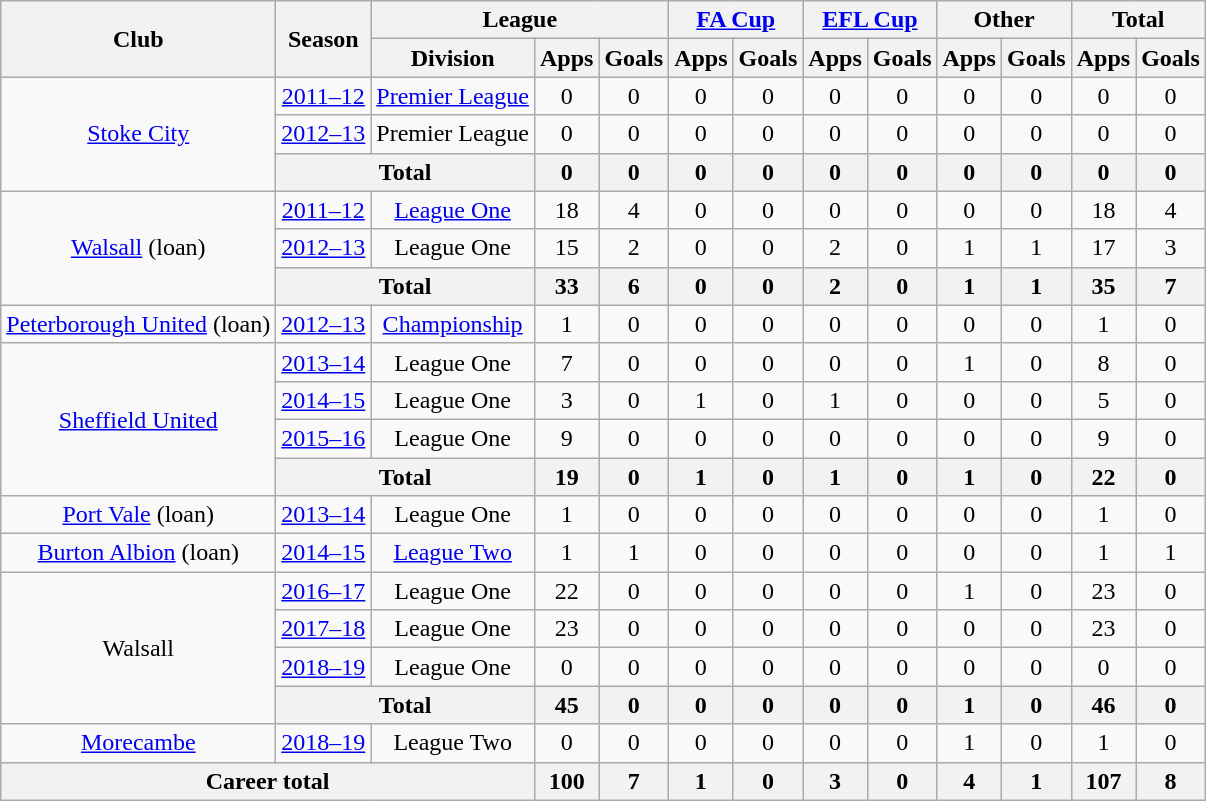<table class="wikitable" style="text-align:center">
<tr>
<th rowspan="2">Club</th>
<th rowspan="2">Season</th>
<th colspan="3">League</th>
<th colspan="2"><a href='#'>FA Cup</a></th>
<th colspan="2"><a href='#'>EFL Cup</a></th>
<th colspan="2">Other</th>
<th colspan="2">Total</th>
</tr>
<tr>
<th>Division</th>
<th>Apps</th>
<th>Goals</th>
<th>Apps</th>
<th>Goals</th>
<th>Apps</th>
<th>Goals</th>
<th>Apps</th>
<th>Goals</th>
<th>Apps</th>
<th>Goals</th>
</tr>
<tr>
<td rowspan="3"><a href='#'>Stoke City</a></td>
<td><a href='#'>2011–12</a></td>
<td><a href='#'>Premier League</a></td>
<td>0</td>
<td>0</td>
<td>0</td>
<td>0</td>
<td>0</td>
<td>0</td>
<td>0</td>
<td>0</td>
<td>0</td>
<td>0</td>
</tr>
<tr>
<td><a href='#'>2012–13</a></td>
<td>Premier League</td>
<td>0</td>
<td>0</td>
<td>0</td>
<td>0</td>
<td>0</td>
<td>0</td>
<td>0</td>
<td>0</td>
<td>0</td>
<td>0</td>
</tr>
<tr>
<th colspan="2">Total</th>
<th>0</th>
<th>0</th>
<th>0</th>
<th>0</th>
<th>0</th>
<th>0</th>
<th>0</th>
<th>0</th>
<th>0</th>
<th>0</th>
</tr>
<tr>
<td rowspan="3"><a href='#'>Walsall</a> (loan)</td>
<td><a href='#'>2011–12</a></td>
<td><a href='#'>League One</a></td>
<td>18</td>
<td>4</td>
<td>0</td>
<td>0</td>
<td>0</td>
<td>0</td>
<td>0</td>
<td>0</td>
<td>18</td>
<td>4</td>
</tr>
<tr>
<td><a href='#'>2012–13</a></td>
<td>League One</td>
<td>15</td>
<td>2</td>
<td>0</td>
<td>0</td>
<td>2</td>
<td>0</td>
<td>1</td>
<td>1</td>
<td>17</td>
<td>3</td>
</tr>
<tr>
<th colspan="2">Total</th>
<th>33</th>
<th>6</th>
<th>0</th>
<th>0</th>
<th>2</th>
<th>0</th>
<th>1</th>
<th>1</th>
<th>35</th>
<th>7</th>
</tr>
<tr>
<td><a href='#'>Peterborough United</a> (loan)</td>
<td><a href='#'>2012–13</a></td>
<td><a href='#'>Championship</a></td>
<td>1</td>
<td>0</td>
<td>0</td>
<td>0</td>
<td>0</td>
<td>0</td>
<td>0</td>
<td>0</td>
<td>1</td>
<td>0</td>
</tr>
<tr>
<td rowspan="4"><a href='#'>Sheffield United</a></td>
<td><a href='#'>2013–14</a></td>
<td>League One</td>
<td>7</td>
<td>0</td>
<td>0</td>
<td>0</td>
<td>0</td>
<td>0</td>
<td>1</td>
<td>0</td>
<td>8</td>
<td>0</td>
</tr>
<tr>
<td><a href='#'>2014–15</a></td>
<td>League One</td>
<td>3</td>
<td>0</td>
<td>1</td>
<td>0</td>
<td>1</td>
<td>0</td>
<td>0</td>
<td>0</td>
<td>5</td>
<td>0</td>
</tr>
<tr>
<td><a href='#'>2015–16</a></td>
<td>League One</td>
<td>9</td>
<td>0</td>
<td>0</td>
<td>0</td>
<td>0</td>
<td>0</td>
<td>0</td>
<td>0</td>
<td>9</td>
<td>0</td>
</tr>
<tr>
<th colspan="2">Total</th>
<th>19</th>
<th>0</th>
<th>1</th>
<th>0</th>
<th>1</th>
<th>0</th>
<th>1</th>
<th>0</th>
<th>22</th>
<th>0</th>
</tr>
<tr>
<td><a href='#'>Port Vale</a> (loan)</td>
<td><a href='#'>2013–14</a></td>
<td>League One</td>
<td>1</td>
<td>0</td>
<td>0</td>
<td>0</td>
<td>0</td>
<td>0</td>
<td>0</td>
<td>0</td>
<td>1</td>
<td>0</td>
</tr>
<tr>
<td><a href='#'>Burton Albion</a> (loan)</td>
<td><a href='#'>2014–15</a></td>
<td><a href='#'>League Two</a></td>
<td>1</td>
<td>1</td>
<td>0</td>
<td>0</td>
<td>0</td>
<td>0</td>
<td>0</td>
<td>0</td>
<td>1</td>
<td>1</td>
</tr>
<tr>
<td rowspan="4">Walsall</td>
<td><a href='#'>2016–17</a></td>
<td>League One</td>
<td>22</td>
<td>0</td>
<td>0</td>
<td>0</td>
<td>0</td>
<td>0</td>
<td>1</td>
<td>0</td>
<td>23</td>
<td>0</td>
</tr>
<tr>
<td><a href='#'>2017–18</a></td>
<td>League One</td>
<td>23</td>
<td>0</td>
<td>0</td>
<td>0</td>
<td>0</td>
<td>0</td>
<td>0</td>
<td>0</td>
<td>23</td>
<td>0</td>
</tr>
<tr>
<td><a href='#'>2018–19</a></td>
<td>League One</td>
<td>0</td>
<td>0</td>
<td>0</td>
<td>0</td>
<td>0</td>
<td>0</td>
<td>0</td>
<td>0</td>
<td>0</td>
<td>0</td>
</tr>
<tr>
<th colspan="2">Total</th>
<th>45</th>
<th>0</th>
<th>0</th>
<th>0</th>
<th>0</th>
<th>0</th>
<th>1</th>
<th>0</th>
<th>46</th>
<th>0</th>
</tr>
<tr>
<td><a href='#'>Morecambe</a></td>
<td><a href='#'>2018–19</a></td>
<td>League Two</td>
<td>0</td>
<td>0</td>
<td>0</td>
<td>0</td>
<td>0</td>
<td>0</td>
<td>1</td>
<td>0</td>
<td>1</td>
<td>0</td>
</tr>
<tr>
<th colspan="3">Career total</th>
<th>100</th>
<th>7</th>
<th>1</th>
<th>0</th>
<th>3</th>
<th>0</th>
<th>4</th>
<th>1</th>
<th>107</th>
<th>8</th>
</tr>
</table>
